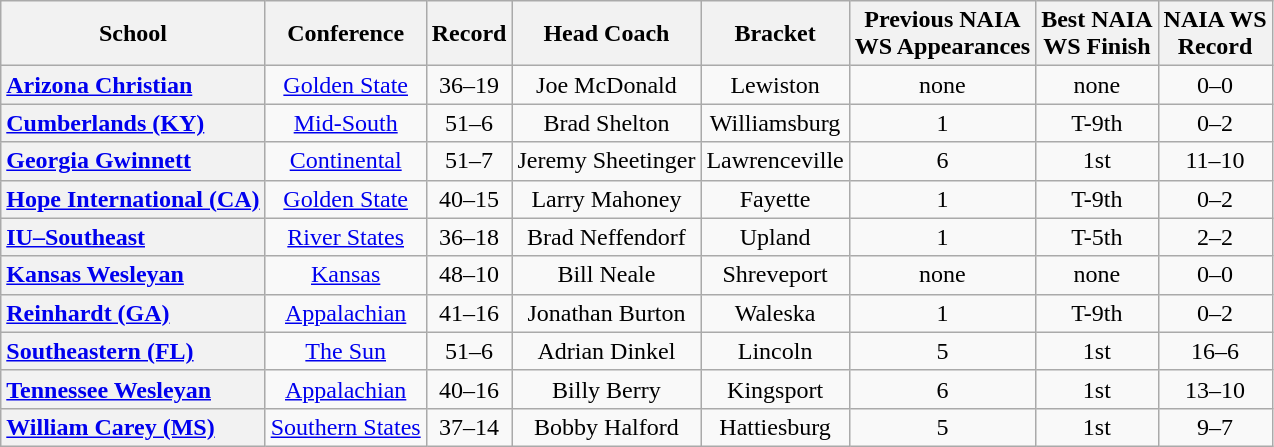<table class="wikitable sortable plainrowheaders" style="text-align:center">
<tr>
<th scope="col">School</th>
<th scope="col">Conference</th>
<th scope="col">Record</th>
<th scope="col">Head Coach</th>
<th scope="col">Bracket</th>
<th scope="col">Previous NAIA<br>WS Appearances</th>
<th scope="col">Best NAIA<br>WS Finish</th>
<th scope="col">NAIA WS<br>Record</th>
</tr>
<tr>
<th scope="row" style="text-align:left"><a href='#'>Arizona Christian</a></th>
<td><a href='#'>Golden State</a></td>
<td>36–19</td>
<td>Joe McDonald</td>
<td>Lewiston</td>
<td>none</td>
<td>none</td>
<td>0–0</td>
</tr>
<tr>
<th scope="row" style="text-align:left"><a href='#'>Cumberlands (KY)</a></th>
<td><a href='#'>Mid-South</a></td>
<td>51–6</td>
<td>Brad Shelton</td>
<td>Williamsburg</td>
<td>1<br></td>
<td>T-9th<br></td>
<td>0–2</td>
</tr>
<tr>
<th scope="row" style="text-align:left"><a href='#'>Georgia Gwinnett</a></th>
<td><a href='#'>Continental</a></td>
<td>51–7</td>
<td>Jeremy Sheetinger</td>
<td>Lawrenceville</td>
<td>6<br></td>
<td>1st<br></td>
<td>11–10</td>
</tr>
<tr>
<th scope="row" style="text-align:left"><a href='#'>Hope International (CA)</a></th>
<td><a href='#'>Golden State</a></td>
<td>40–15</td>
<td>Larry Mahoney</td>
<td>Fayette</td>
<td>1<br></td>
<td>T-9th<br></td>
<td>0–2</td>
</tr>
<tr>
<th scope="row" style="text-align:left"><a href='#'>IU–Southeast</a></th>
<td><a href='#'>River States</a></td>
<td>36–18</td>
<td>Brad Neffendorf</td>
<td>Upland</td>
<td>1<br></td>
<td>T-5th<br></td>
<td>2–2</td>
</tr>
<tr>
<th scope="row" style="text-align:left"><a href='#'>Kansas Wesleyan</a></th>
<td><a href='#'>Kansas</a></td>
<td>48–10</td>
<td>Bill Neale</td>
<td>Shreveport</td>
<td>none</td>
<td>none</td>
<td>0–0</td>
</tr>
<tr>
<th scope="row" style="text-align:left"><a href='#'>Reinhardt (GA)</a></th>
<td><a href='#'>Appalachian</a></td>
<td>41–16</td>
<td>Jonathan Burton</td>
<td>Waleska</td>
<td>1<br></td>
<td>T-9th<br></td>
<td>0–2</td>
</tr>
<tr>
<th scope="row" style="text-align:left"><a href='#'>Southeastern (FL)</a></th>
<td><a href='#'>The Sun</a></td>
<td>51–6</td>
<td>Adrian Dinkel</td>
<td>Lincoln</td>
<td>5<br></td>
<td>1st<br></td>
<td>16–6</td>
</tr>
<tr>
<th scope="row" style="text-align:left"><a href='#'>Tennessee Wesleyan</a></th>
<td><a href='#'>Appalachian</a></td>
<td>40–16</td>
<td>Billy Berry</td>
<td>Kingsport</td>
<td>6<br></td>
<td>1st<br></td>
<td>13–10</td>
</tr>
<tr>
<th scope="row" style="text-align:left"><a href='#'>William Carey (MS)</a></th>
<td><a href='#'>Southern States</a></td>
<td>37–14</td>
<td>Bobby Halford</td>
<td>Hattiesburg</td>
<td>5<br></td>
<td>1st<br></td>
<td>9–7</td>
</tr>
</table>
